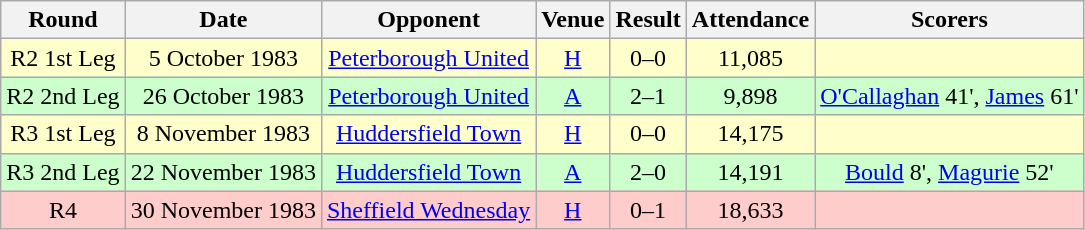<table class="wikitable" style="font-size:100%; text-align:center">
<tr>
<th>Round</th>
<th>Date</th>
<th>Opponent</th>
<th>Venue</th>
<th>Result</th>
<th>Attendance</th>
<th>Scorers</th>
</tr>
<tr style="background-color: #FFFFCC;">
<td>R2 1st Leg</td>
<td>5 October 1983</td>
<td><a href='#'>Peterborough United</a></td>
<td><a href='#'>H</a></td>
<td>0–0</td>
<td>11,085</td>
<td></td>
</tr>
<tr style="background-color: #CCFFCC;">
<td>R2 2nd Leg</td>
<td>26 October 1983</td>
<td><a href='#'>Peterborough United</a></td>
<td><a href='#'>A</a></td>
<td>2–1</td>
<td>9,898</td>
<td><a href='#'>O'Callaghan</a> 41', <a href='#'>James</a> 61'</td>
</tr>
<tr style="background-color: #FFFFCC;">
<td>R3 1st Leg</td>
<td>8 November 1983</td>
<td><a href='#'>Huddersfield Town</a></td>
<td><a href='#'>H</a></td>
<td>0–0</td>
<td>14,175</td>
<td></td>
</tr>
<tr style="background-color: #CCFFCC;">
<td>R3 2nd Leg</td>
<td>22 November 1983</td>
<td><a href='#'>Huddersfield Town</a></td>
<td><a href='#'>A</a></td>
<td>2–0</td>
<td>14,191</td>
<td><a href='#'>Bould</a> 8', <a href='#'>Magurie</a> 52'</td>
</tr>
<tr style="background-color: #FFCCCC;">
<td>R4</td>
<td>30 November 1983</td>
<td><a href='#'>Sheffield Wednesday</a></td>
<td><a href='#'>H</a></td>
<td>0–1</td>
<td>18,633</td>
<td></td>
</tr>
</table>
